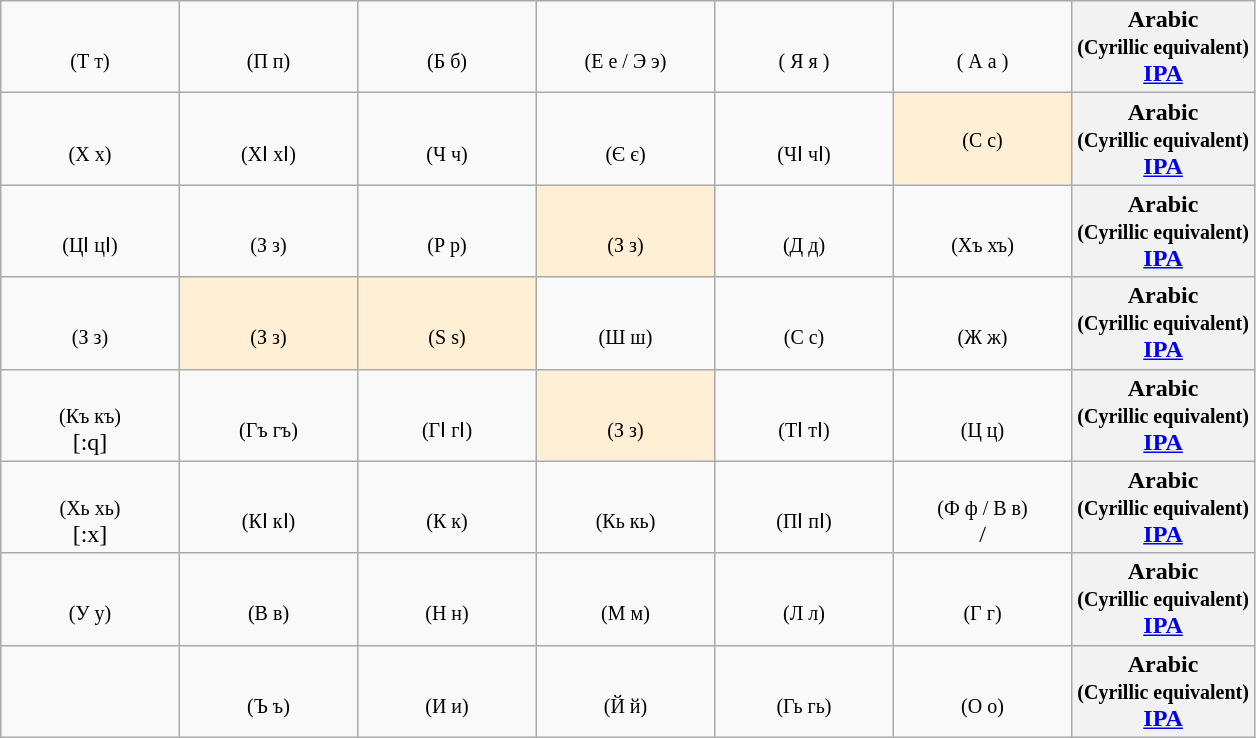<table class="wikitable Unicode" dir="rtl">
<tr>
<th>Arabic<br><small>(Cyrillic equivalent)</small><br><a href='#'>IPA</a></th>
<td style="width:7em; text-align:center; padding: 3px;"><span></span><br><small>‌( А а )</small><br></td>
<td style="width:7em; text-align:center; padding: 3px;"><span></span><br><small>‌( Я я )</small><br></td>
<td style="width:7em; text-align:center; padding: 3px;"><span></span><br><small>‌(Е е / Э э)</small><br></td>
<td style="width:7em; text-align:center; padding: 3px;"><span></span><br><small>‌(Б б)</small><br></td>
<td style="width:7em; text-align:center; padding: 3px;"><span></span><br><small>‌(П п‌)</small><br></td>
<td style="width:7em; text-align:center; padding: 3px;"><span></span><br><small>‌(Т т)</small><br></td>
</tr>
<tr>
<th>Arabic<br><small>(Cyrillic equivalent)</small><br><a href='#'>IPA</a></th>
<td style="width:7em; text-align:center; padding: 3px;" bgcolor="#FFEFD5"><span></span><br><small>‌(С с)</small><br>‍</td>
<td style="width:7em; text-align:center; padding: 3px;"><span></span><br><small>‌(ЧӀ чӀ)</small><br></td>
<td style="width:7em; text-align:center; padding: 3px;"><span></span><br><small>‌(Є є)</small><br></td>
<td style="width:7em; text-align:center; padding: 3px;"><span></span><br><small>‌(Ч ч)</small><br></td>
<td style="width:7em; text-align:center; padding: 3px;"><span></span><br><small>‌(ХӀ хӀ)</small><br></td>
<td style="width:7em; text-align:center; padding: 3px;"><span></span><br><small>‌(Х х)</small><br></td>
</tr>
<tr>
<th>Arabic<br><small>(Cyrillic equivalent)</small><br><a href='#'>IPA</a></th>
<td style="width:7em; text-align:center; padding: 3px;"><span></span><br><small>‌(Хъ хъ)</small><br></td>
<td style="width:7em; text-align:center; padding: 3px;"><span></span><br><small>‌(Д д)</small><br></td>
<td style="width:7em; text-align:center; padding: 3px;" bgcolor="#FFEFD5"><span></span><br><small>‌(З з)</small><br></td>
<td style="width:7em; text-align:center; padding: 3px;"><span></span><br><small>‌(Р р)</small><br></td>
<td style="width:7em; text-align:center; padding: 3px;"><span></span><br><small>‌(З з)</small><br></td>
<td style="width:7em; text-align:center; padding: 3px;"><span></span><br><small>‌(ЦӀ цӀ)</small><br></td>
</tr>
<tr>
<th>Arabic<br><small>(Cyrillic equivalent)</small><br><a href='#'>IPA</a></th>
<td style="width:7em; text-align:center; padding: 3px;"><span></span><br><small>‌(Ж ж)</small><br></td>
<td style="width:7em; text-align:center; padding: 3px;"><span></span><br><small>‌(С с)</small><br></td>
<td style="width:7em; text-align:center; padding: 3px;"><span></span><br><small>‌(Ш ш)</small><br></td>
<td style="width:7em; text-align:center; padding: 3px;" bgcolor="#FFEFD5"><span></span><br><small>‌(S s)</small><br></td>
<td style="width:7em; text-align:center; padding: 3px;" bgcolor="#FFEFD5"><span></span><br><small>‌(З з)</small><br></td>
<td style="width:7em; text-align:center; padding: 3px;"><span></span><br><small>‌(З з)</small><br></td>
</tr>
<tr>
<th>Arabic<br><small>(Cyrillic equivalent)</small><br><a href='#'>IPA</a></th>
<td style="width:7em; text-align:center; padding: 3px;"><span></span><br><small>‌(Ц ц)</small><br></td>
<td style="width:7em; text-align:center; padding: 3px;"><span></span><br><small>‌(ТӀ тӀ)</small><br></td>
<td style="width:7em; text-align:center; padding: 3px;" bgcolor="#FFEFD5"><span></span><br><small>‌(З з)</small><br></td>
<td style="width:7em; text-align:center; padding: 3px;"><span></span><br><small>‌(ГӀ гӀ)</small><br></td>
<td style="width:7em; text-align:center; padding: 3px;"><span></span><br><small>‌(Гъ гъ)</small><br></td>
<td style="width:7em; text-align:center; padding: 3px;"><span></span><br><small>‌(Къ къ)</small><br>[q:]</td>
</tr>
<tr>
<th>Arabic<br><small>(Cyrillic equivalent)</small><br><a href='#'>IPA</a></th>
<td style="width:7em; text-align:center; padding: 3px;"><span></span><br><small>‌(Ф ф / В в)</small><br> / </td>
<td style="width:7em; text-align:center; padding: 3px;"><span></span><br><small>‌(ПӀ пӀ)</small><br></td>
<td style="width:7em; text-align:center; padding: 3px;"><span></span><br><small>‌(Кь кь)</small><br></td>
<td style="width:7em; text-align:center; padding: 3px;"><span></span><br><small>‌(К к)</small><br></td>
<td style="width:7em; text-align:center; padding: 3px;"><span></span><br><small>‌(КӀ кӀ)</small><br></td>
<td style="width:7em; text-align:center; padding: 3px;"><span></span><br><small>‌(Хь хь)</small><br>[x:]</td>
</tr>
<tr>
<th>Arabic<br><small>(Cyrillic equivalent)</small><br><a href='#'>IPA</a></th>
<td style="width:7em; text-align:center; padding: 3px;"><span></span><br><small>‌(Г г)</small><br></td>
<td style="width:7em; text-align:center; padding: 3px;"><span></span><br><small>‌(Л л)</small><br></td>
<td style="width:7em; text-align:center; padding: 3px;"><span></span><br><small>‌(М м)</small><br></td>
<td style="width:7em; text-align:center; padding: 3px;"><span></span><br><small>‌(Н н)</small><br></td>
<td style="width:7em; text-align:center; padding: 3px;"><span></span><br><small>‌(В в)</small><br></td>
<td style="width:7em; text-align:center; padding: 3px;"><span></span><br><small>‌(У у)</small><br></td>
</tr>
<tr>
<th>Arabic<br><small>(Cyrillic equivalent)</small><br><a href='#'>IPA</a></th>
<td style="width:7em; text-align:center; padding: 3px;"><span></span><br><small>‌(О о)</small><br></td>
<td style="width:7em; text-align:center; padding: 3px;"><span></span><br><small>‌(Гь гь)</small><br></td>
<td style="width:7em; text-align:center; padding: 3px;"><span></span><br><small>‌(Й й)</small><br></td>
<td style="width:7em; text-align:center; padding: 3px;"><span></span><br><small>‌(И и)</small><br></td>
<td style="width:7em; text-align:center; padding: 3px;"><span></span><br><small>‌(Ъ ъ)</small><br></td>
</tr>
</table>
